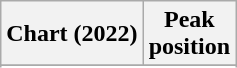<table class="wikitable sortable plainrowheaders" style="text-align:center">
<tr>
<th scope="col">Chart (2022)</th>
<th scope="col">Peak<br>position</th>
</tr>
<tr>
</tr>
<tr>
</tr>
</table>
